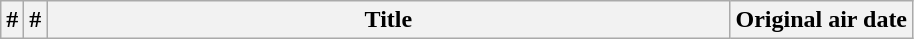<table class="wikitable plainrowheaders">
<tr>
<th>#</th>
<th>#</th>
<th style="width:28em;">Title</th>
<th>Original air date<br>











</th>
</tr>
</table>
